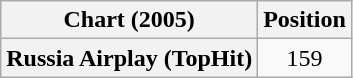<table class="wikitable plainrowheaders" style="text-align:center">
<tr>
<th scope="col">Chart (2005)</th>
<th scope="col">Position</th>
</tr>
<tr>
<th scope="row">Russia Airplay (TopHit)</th>
<td>159</td>
</tr>
</table>
